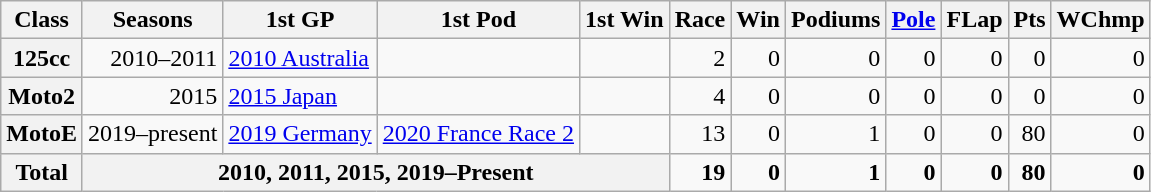<table class="wikitable" style=text-align:right>
<tr>
<th>Class</th>
<th>Seasons</th>
<th>1st GP</th>
<th>1st Pod</th>
<th>1st Win</th>
<th>Race</th>
<th>Win</th>
<th>Podiums</th>
<th><a href='#'>Pole</a></th>
<th>FLap</th>
<th>Pts</th>
<th>WChmp</th>
</tr>
<tr>
<th>125cc</th>
<td>2010–2011</td>
<td align="left"><a href='#'>2010 Australia</a></td>
<td align="left"></td>
<td align="left"></td>
<td>2</td>
<td>0</td>
<td>0</td>
<td>0</td>
<td>0</td>
<td>0</td>
<td>0</td>
</tr>
<tr>
<th>Moto2</th>
<td>2015</td>
<td align="left"><a href='#'>2015 Japan</a></td>
<td align="left"></td>
<td align="left"></td>
<td>4</td>
<td>0</td>
<td>0</td>
<td>0</td>
<td>0</td>
<td>0</td>
<td>0</td>
</tr>
<tr>
<th>MotoE</th>
<td>2019–present</td>
<td align="left"><a href='#'>2019 Germany</a></td>
<td align="left"><a href='#'>2020 France Race 2</a></td>
<td align="left"></td>
<td>13</td>
<td>0</td>
<td>1</td>
<td>0</td>
<td>0</td>
<td>80</td>
<td>0</td>
</tr>
<tr>
<th>Total</th>
<th colspan=4>2010, 2011, 2015, 2019–Present</th>
<td><strong>19</strong></td>
<td><strong>0</strong></td>
<td><strong>1</strong></td>
<td><strong>0</strong></td>
<td><strong>0</strong></td>
<td><strong>80</strong></td>
<td><strong>0</strong></td>
</tr>
</table>
